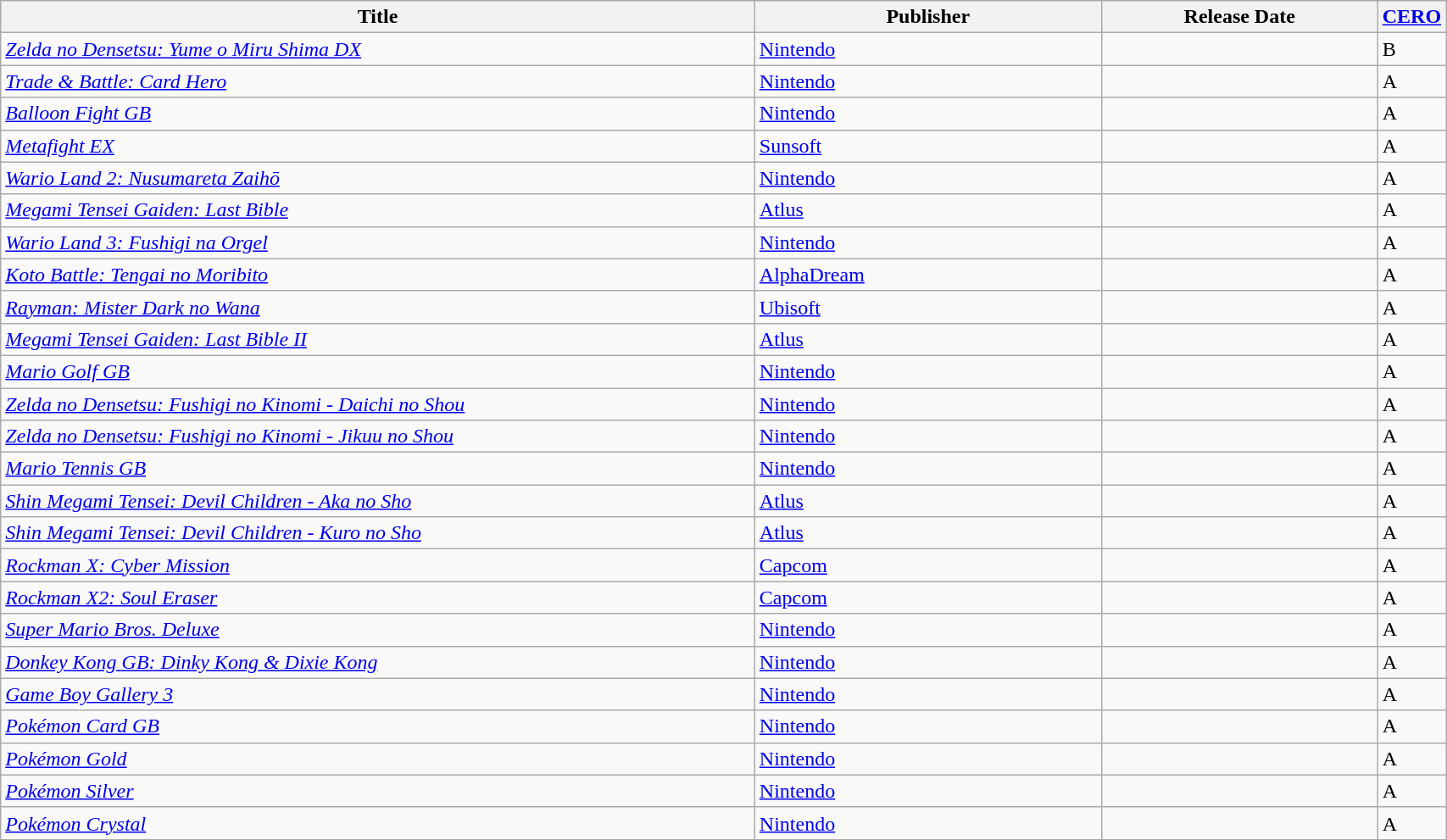<table class="wikitable sortable" style="width:90%">
<tr>
<th width="55%">Title</th>
<th width="25%">Publisher</th>
<th width="20%">Release Date</th>
<th width="10%"><a href='#'>CERO</a></th>
</tr>
<tr>
<td><em><a href='#'>Zelda no Densetsu: Yume o Miru Shima DX</a></em></td>
<td><a href='#'>Nintendo</a></td>
<td></td>
<td>B</td>
</tr>
<tr>
<td><em><a href='#'>Trade & Battle: Card Hero</a></em></td>
<td><a href='#'>Nintendo</a></td>
<td></td>
<td>A</td>
</tr>
<tr>
<td><em><a href='#'>Balloon Fight GB</a></em></td>
<td><a href='#'>Nintendo</a></td>
<td></td>
<td>A</td>
</tr>
<tr>
<td><em><a href='#'>Metafight EX</a></em></td>
<td><a href='#'>Sunsoft</a></td>
<td></td>
<td>A</td>
</tr>
<tr>
<td><em><a href='#'>Wario Land 2: Nusumareta Zaihō</a></em></td>
<td><a href='#'>Nintendo</a></td>
<td></td>
<td>A</td>
</tr>
<tr>
<td><em><a href='#'>Megami Tensei Gaiden: Last Bible</a></em></td>
<td><a href='#'>Atlus</a></td>
<td></td>
<td>A</td>
</tr>
<tr>
<td><em><a href='#'>Wario Land 3: Fushigi na Orgel</a></em></td>
<td><a href='#'>Nintendo</a></td>
<td></td>
<td>A</td>
</tr>
<tr>
<td><em><a href='#'>Koto Battle: Tengai no Moribito</a></em></td>
<td><a href='#'>AlphaDream</a></td>
<td></td>
<td>A</td>
</tr>
<tr>
<td><em><a href='#'>Rayman: Mister Dark no Wana</a></em></td>
<td><a href='#'>Ubisoft</a></td>
<td></td>
<td>A</td>
</tr>
<tr>
<td><em><a href='#'>Megami Tensei Gaiden: Last Bible II</a></em></td>
<td><a href='#'>Atlus</a></td>
<td></td>
<td>A</td>
</tr>
<tr>
<td><em><a href='#'>Mario Golf GB</a></em></td>
<td><a href='#'>Nintendo</a></td>
<td></td>
<td>A</td>
</tr>
<tr>
<td><em><a href='#'>Zelda no Densetsu: Fushigi no Kinomi - Daichi no Shou</a></em></td>
<td><a href='#'>Nintendo</a></td>
<td></td>
<td>A</td>
</tr>
<tr>
<td><em><a href='#'>Zelda no Densetsu: Fushigi no Kinomi - Jikuu no Shou</a></em></td>
<td><a href='#'>Nintendo</a></td>
<td></td>
<td>A</td>
</tr>
<tr>
<td><em><a href='#'>Mario Tennis GB</a></em></td>
<td><a href='#'>Nintendo</a></td>
<td></td>
<td>A</td>
</tr>
<tr>
<td><em><a href='#'>Shin Megami Tensei: Devil Children - Aka no Sho</a></em></td>
<td><a href='#'>Atlus</a></td>
<td></td>
<td>A</td>
</tr>
<tr>
<td><em><a href='#'>Shin Megami Tensei: Devil Children - Kuro no Sho</a></em></td>
<td><a href='#'>Atlus</a></td>
<td></td>
<td>A</td>
</tr>
<tr>
<td><em><a href='#'>Rockman X: Cyber Mission</a></em></td>
<td><a href='#'>Capcom</a></td>
<td></td>
<td>A</td>
</tr>
<tr>
<td><em><a href='#'>Rockman X2: Soul Eraser</a></em></td>
<td><a href='#'>Capcom</a></td>
<td></td>
<td>A</td>
</tr>
<tr>
<td><em><a href='#'>Super Mario Bros. Deluxe</a></em></td>
<td><a href='#'>Nintendo</a></td>
<td></td>
<td>A</td>
</tr>
<tr>
<td><em><a href='#'>Donkey Kong GB: Dinky Kong & Dixie Kong</a></em></td>
<td><a href='#'>Nintendo</a></td>
<td></td>
<td>A</td>
</tr>
<tr>
<td><em><a href='#'>Game Boy Gallery 3</a></em></td>
<td><a href='#'>Nintendo</a></td>
<td></td>
<td>A</td>
</tr>
<tr>
<td><em><a href='#'>Pokémon Card GB</a></em></td>
<td><a href='#'>Nintendo</a></td>
<td></td>
<td>A</td>
</tr>
<tr>
<td><em><a href='#'>Pokémon Gold</a></em></td>
<td><a href='#'>Nintendo</a></td>
<td></td>
<td>A</td>
</tr>
<tr>
<td><em><a href='#'>Pokémon Silver</a></em></td>
<td><a href='#'>Nintendo</a></td>
<td></td>
<td>A</td>
</tr>
<tr>
<td><em><a href='#'>Pokémon Crystal</a></em></td>
<td><a href='#'>Nintendo</a></td>
<td></td>
<td>A</td>
</tr>
</table>
